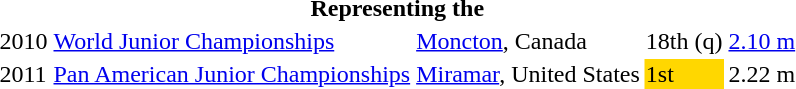<table>
<tr>
<th colspan="5">Representing the </th>
</tr>
<tr>
<td>2010</td>
<td><a href='#'>World Junior Championships</a></td>
<td><a href='#'>Moncton</a>, Canada</td>
<td>18th (q)</td>
<td><a href='#'>2.10 m</a></td>
</tr>
<tr>
<td>2011</td>
<td><a href='#'>Pan American Junior Championships</a></td>
<td><a href='#'>Miramar</a>, United States</td>
<td bgcolor="gold">1st</td>
<td>2.22 m</td>
</tr>
</table>
